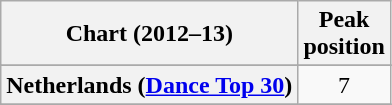<table class="wikitable sortable plainrowheaders" style="text-align:center">
<tr>
<th scope="col">Chart (2012–13)</th>
<th scope="col">Peak<br>position</th>
</tr>
<tr>
</tr>
<tr>
</tr>
<tr>
</tr>
<tr>
</tr>
<tr>
</tr>
<tr>
</tr>
<tr>
<th scope="row">Netherlands (<a href='#'>Dance Top 30</a>)</th>
<td>7</td>
</tr>
<tr>
</tr>
</table>
